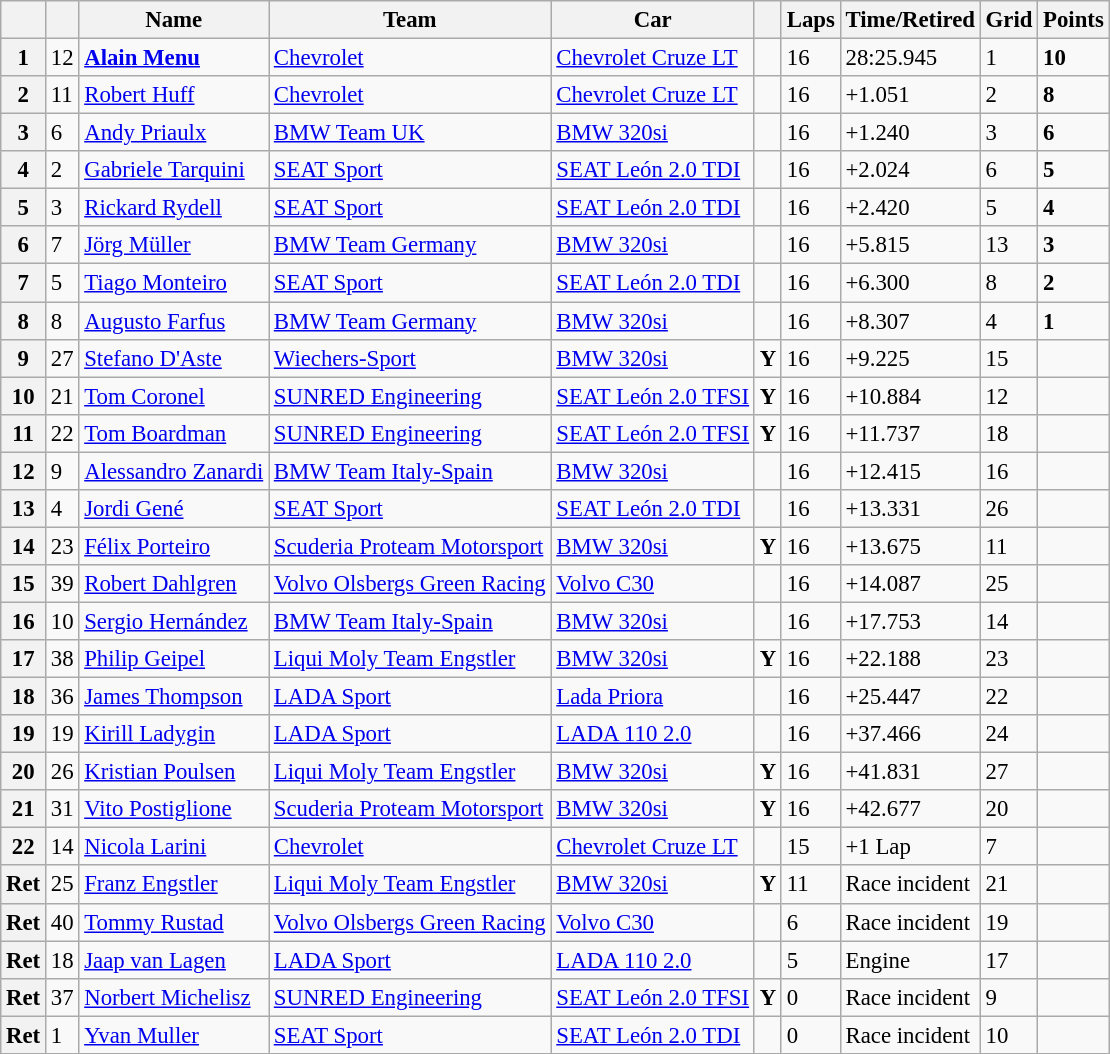<table class="wikitable sortable" style="font-size: 95%;">
<tr>
<th></th>
<th></th>
<th>Name</th>
<th>Team</th>
<th>Car</th>
<th></th>
<th>Laps</th>
<th>Time/Retired</th>
<th>Grid</th>
<th>Points</th>
</tr>
<tr>
<th>1</th>
<td>12</td>
<td> <strong><a href='#'>Alain Menu</a></strong></td>
<td><a href='#'>Chevrolet</a></td>
<td><a href='#'>Chevrolet Cruze LT</a></td>
<td></td>
<td>16</td>
<td>28:25.945</td>
<td>1</td>
<td><strong>10</strong></td>
</tr>
<tr>
<th>2</th>
<td>11</td>
<td> <a href='#'>Robert Huff</a></td>
<td><a href='#'>Chevrolet</a></td>
<td><a href='#'>Chevrolet Cruze LT</a></td>
<td></td>
<td>16</td>
<td>+1.051</td>
<td>2</td>
<td><strong>8</strong></td>
</tr>
<tr>
<th>3</th>
<td>6</td>
<td> <a href='#'>Andy Priaulx</a></td>
<td><a href='#'>BMW Team UK</a></td>
<td><a href='#'>BMW 320si</a></td>
<td></td>
<td>16</td>
<td>+1.240</td>
<td>3</td>
<td><strong>6</strong></td>
</tr>
<tr>
<th>4</th>
<td>2</td>
<td> <a href='#'>Gabriele Tarquini</a></td>
<td><a href='#'>SEAT Sport</a></td>
<td><a href='#'>SEAT León 2.0 TDI</a></td>
<td></td>
<td>16</td>
<td>+2.024</td>
<td>6</td>
<td><strong>5</strong></td>
</tr>
<tr>
<th>5</th>
<td>3</td>
<td> <a href='#'>Rickard Rydell</a></td>
<td><a href='#'>SEAT Sport</a></td>
<td><a href='#'>SEAT León 2.0 TDI</a></td>
<td></td>
<td>16</td>
<td>+2.420</td>
<td>5</td>
<td><strong>4</strong></td>
</tr>
<tr>
<th>6</th>
<td>7</td>
<td> <a href='#'>Jörg Müller</a></td>
<td><a href='#'>BMW Team Germany</a></td>
<td><a href='#'>BMW 320si</a></td>
<td></td>
<td>16</td>
<td>+5.815</td>
<td>13</td>
<td><strong>3</strong></td>
</tr>
<tr>
<th>7</th>
<td>5</td>
<td> <a href='#'>Tiago Monteiro</a></td>
<td><a href='#'>SEAT Sport</a></td>
<td><a href='#'>SEAT León 2.0 TDI</a></td>
<td></td>
<td>16</td>
<td>+6.300</td>
<td>8</td>
<td><strong>2</strong></td>
</tr>
<tr>
<th>8</th>
<td>8</td>
<td> <a href='#'>Augusto Farfus</a></td>
<td><a href='#'>BMW Team Germany</a></td>
<td><a href='#'>BMW 320si</a></td>
<td></td>
<td>16</td>
<td>+8.307</td>
<td>4</td>
<td><strong>1</strong></td>
</tr>
<tr>
<th>9</th>
<td>27</td>
<td> <a href='#'>Stefano D'Aste</a></td>
<td><a href='#'>Wiechers-Sport</a></td>
<td><a href='#'>BMW 320si</a></td>
<td align=center><strong><span>Y</span></strong></td>
<td>16</td>
<td>+9.225</td>
<td>15</td>
<td></td>
</tr>
<tr>
<th>10</th>
<td>21</td>
<td> <a href='#'>Tom Coronel</a></td>
<td><a href='#'>SUNRED Engineering</a></td>
<td><a href='#'>SEAT León 2.0 TFSI</a></td>
<td align=center><strong><span>Y</span></strong></td>
<td>16</td>
<td>+10.884</td>
<td>12</td>
<td></td>
</tr>
<tr>
<th>11</th>
<td>22</td>
<td> <a href='#'>Tom Boardman</a></td>
<td><a href='#'>SUNRED Engineering</a></td>
<td><a href='#'>SEAT León 2.0 TFSI</a></td>
<td align=center><strong><span>Y</span></strong></td>
<td>16</td>
<td>+11.737</td>
<td>18</td>
<td></td>
</tr>
<tr>
<th>12</th>
<td>9</td>
<td> <a href='#'>Alessandro Zanardi</a></td>
<td><a href='#'>BMW Team Italy-Spain</a></td>
<td><a href='#'>BMW 320si</a></td>
<td></td>
<td>16</td>
<td>+12.415</td>
<td>16</td>
<td></td>
</tr>
<tr>
<th>13</th>
<td>4</td>
<td> <a href='#'>Jordi Gené</a></td>
<td><a href='#'>SEAT Sport</a></td>
<td><a href='#'>SEAT León 2.0 TDI</a></td>
<td></td>
<td>16</td>
<td>+13.331</td>
<td>26</td>
<td></td>
</tr>
<tr>
<th>14</th>
<td>23</td>
<td> <a href='#'>Félix Porteiro</a></td>
<td><a href='#'>Scuderia Proteam Motorsport</a></td>
<td><a href='#'>BMW 320si</a></td>
<td align=center><strong><span>Y</span></strong></td>
<td>16</td>
<td>+13.675</td>
<td>11</td>
<td></td>
</tr>
<tr>
<th>15</th>
<td>39</td>
<td> <a href='#'>Robert Dahlgren</a></td>
<td><a href='#'>Volvo Olsbergs Green Racing</a></td>
<td><a href='#'>Volvo C30</a></td>
<td></td>
<td>16</td>
<td>+14.087</td>
<td>25</td>
<td></td>
</tr>
<tr>
<th>16</th>
<td>10</td>
<td> <a href='#'>Sergio Hernández</a></td>
<td><a href='#'>BMW Team Italy-Spain</a></td>
<td><a href='#'>BMW 320si</a></td>
<td></td>
<td>16</td>
<td>+17.753</td>
<td>14</td>
<td></td>
</tr>
<tr>
<th>17</th>
<td>38</td>
<td> <a href='#'>Philip Geipel</a></td>
<td><a href='#'>Liqui Moly Team Engstler</a></td>
<td><a href='#'>BMW 320si</a></td>
<td align=center><strong><span>Y</span></strong></td>
<td>16</td>
<td>+22.188</td>
<td>23</td>
<td></td>
</tr>
<tr>
<th>18</th>
<td>36</td>
<td> <a href='#'>James Thompson</a></td>
<td><a href='#'>LADA Sport</a></td>
<td><a href='#'>Lada Priora</a></td>
<td></td>
<td>16</td>
<td>+25.447</td>
<td>22</td>
<td></td>
</tr>
<tr>
<th>19</th>
<td>19</td>
<td> <a href='#'>Kirill Ladygin</a></td>
<td><a href='#'>LADA Sport</a></td>
<td><a href='#'>LADA 110 2.0</a></td>
<td></td>
<td>16</td>
<td>+37.466</td>
<td>24</td>
<td></td>
</tr>
<tr>
<th>20</th>
<td>26</td>
<td> <a href='#'>Kristian Poulsen</a></td>
<td><a href='#'>Liqui Moly Team Engstler</a></td>
<td><a href='#'>BMW 320si</a></td>
<td align=center><strong><span>Y</span></strong></td>
<td>16</td>
<td>+41.831</td>
<td>27</td>
<td></td>
</tr>
<tr>
<th>21</th>
<td>31</td>
<td> <a href='#'>Vito Postiglione</a></td>
<td><a href='#'>Scuderia Proteam Motorsport</a></td>
<td><a href='#'>BMW 320si</a></td>
<td align=center><strong><span>Y</span></strong></td>
<td>16</td>
<td>+42.677</td>
<td>20</td>
<td></td>
</tr>
<tr>
<th>22</th>
<td>14</td>
<td> <a href='#'>Nicola Larini</a></td>
<td><a href='#'>Chevrolet</a></td>
<td><a href='#'>Chevrolet Cruze LT</a></td>
<td></td>
<td>15</td>
<td>+1 Lap</td>
<td>7</td>
<td></td>
</tr>
<tr>
<th>Ret</th>
<td>25</td>
<td> <a href='#'>Franz Engstler</a></td>
<td><a href='#'>Liqui Moly Team Engstler</a></td>
<td><a href='#'>BMW 320si</a></td>
<td align=center><strong><span>Y</span></strong></td>
<td>11</td>
<td>Race incident</td>
<td>21</td>
<td></td>
</tr>
<tr>
<th>Ret</th>
<td>40</td>
<td> <a href='#'>Tommy Rustad</a></td>
<td><a href='#'>Volvo Olsbergs Green Racing</a></td>
<td><a href='#'>Volvo C30</a></td>
<td></td>
<td>6</td>
<td>Race incident</td>
<td>19</td>
<td></td>
</tr>
<tr>
<th>Ret</th>
<td>18</td>
<td> <a href='#'>Jaap van Lagen</a></td>
<td><a href='#'>LADA Sport</a></td>
<td><a href='#'>LADA 110 2.0</a></td>
<td></td>
<td>5</td>
<td>Engine</td>
<td>17</td>
<td></td>
</tr>
<tr>
<th>Ret</th>
<td>37</td>
<td> <a href='#'>Norbert Michelisz</a></td>
<td><a href='#'>SUNRED Engineering</a></td>
<td><a href='#'>SEAT León 2.0 TFSI</a></td>
<td align=center><strong><span>Y</span></strong></td>
<td>0</td>
<td>Race incident</td>
<td>9</td>
<td></td>
</tr>
<tr>
<th>Ret</th>
<td>1</td>
<td> <a href='#'>Yvan Muller</a></td>
<td><a href='#'>SEAT Sport</a></td>
<td><a href='#'>SEAT León 2.0 TDI</a></td>
<td></td>
<td>0</td>
<td>Race incident</td>
<td>10</td>
<td></td>
</tr>
<tr>
</tr>
</table>
